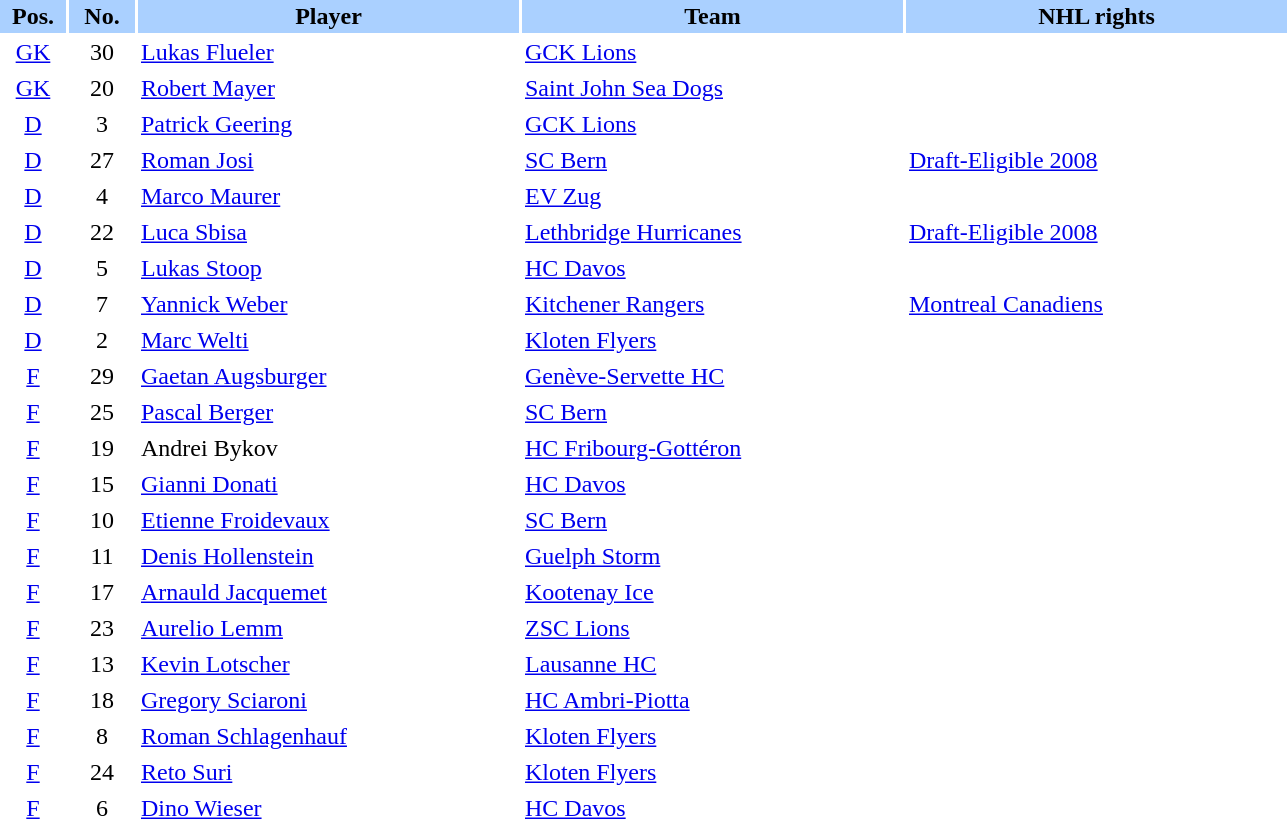<table border="0" cellspacing="2" cellpadding="2">
<tr bgcolor=AAD0FF>
<th width=40>Pos.</th>
<th width=40>No.</th>
<th width=250>Player</th>
<th width=250>Team</th>
<th width=250>NHL rights</th>
</tr>
<tr>
<td style="text-align:center;"><a href='#'>GK</a></td>
<td style="text-align:center;">30</td>
<td><a href='#'>Lukas Flueler</a></td>
<td> <a href='#'>GCK Lions</a></td>
</tr>
<tr>
<td style="text-align:center;"><a href='#'>GK</a></td>
<td style="text-align:center;">20</td>
<td><a href='#'>Robert Mayer</a></td>
<td> <a href='#'>Saint John Sea Dogs</a></td>
</tr>
<tr>
<td style="text-align:center;"><a href='#'>D</a></td>
<td style="text-align:center;">3</td>
<td><a href='#'>Patrick Geering</a></td>
<td> <a href='#'>GCK Lions</a></td>
</tr>
<tr>
<td style="text-align:center;"><a href='#'>D</a></td>
<td style="text-align:center;">27</td>
<td><a href='#'>Roman Josi</a></td>
<td> <a href='#'>SC Bern</a></td>
<td><a href='#'>Draft-Eligible 2008</a></td>
</tr>
<tr>
<td style="text-align:center;"><a href='#'>D</a></td>
<td style="text-align:center;">4</td>
<td><a href='#'>Marco Maurer</a></td>
<td> <a href='#'>EV Zug</a></td>
</tr>
<tr>
<td style="text-align:center;"><a href='#'>D</a></td>
<td style="text-align:center;">22</td>
<td><a href='#'>Luca Sbisa</a></td>
<td> <a href='#'>Lethbridge Hurricanes</a></td>
<td><a href='#'>Draft-Eligible 2008</a></td>
</tr>
<tr>
<td style="text-align:center;"><a href='#'>D</a></td>
<td style="text-align:center;">5</td>
<td><a href='#'>Lukas Stoop</a></td>
<td> <a href='#'>HC Davos</a></td>
</tr>
<tr>
<td style="text-align:center;"><a href='#'>D</a></td>
<td style="text-align:center;">7</td>
<td><a href='#'>Yannick Weber</a></td>
<td> <a href='#'>Kitchener Rangers</a></td>
<td><a href='#'>Montreal Canadiens</a></td>
</tr>
<tr>
<td style="text-align:center;"><a href='#'>D</a></td>
<td style="text-align:center;">2</td>
<td><a href='#'>Marc Welti</a></td>
<td> <a href='#'>Kloten Flyers</a></td>
</tr>
<tr>
<td style="text-align:center;"><a href='#'>F</a></td>
<td style="text-align:center;">29</td>
<td><a href='#'>Gaetan Augsburger</a></td>
<td> <a href='#'>Genève-Servette HC</a></td>
</tr>
<tr>
<td style="text-align:center;"><a href='#'>F</a></td>
<td style="text-align:center;">25</td>
<td><a href='#'>Pascal Berger</a></td>
<td> <a href='#'>SC Bern</a></td>
</tr>
<tr>
<td style="text-align:center;"><a href='#'>F</a></td>
<td style="text-align:center;">19</td>
<td>Andrei Bykov</td>
<td> <a href='#'>HC Fribourg-Gottéron</a></td>
</tr>
<tr>
<td style="text-align:center;"><a href='#'>F</a></td>
<td style="text-align:center;">15</td>
<td><a href='#'>Gianni Donati</a></td>
<td> <a href='#'>HC Davos</a></td>
</tr>
<tr>
<td style="text-align:center;"><a href='#'>F</a></td>
<td style="text-align:center;">10</td>
<td><a href='#'>Etienne Froidevaux</a></td>
<td> <a href='#'>SC Bern</a></td>
</tr>
<tr>
<td style="text-align:center;"><a href='#'>F</a></td>
<td style="text-align:center;">11</td>
<td><a href='#'>Denis Hollenstein</a></td>
<td> <a href='#'>Guelph Storm</a></td>
</tr>
<tr>
<td style="text-align:center;"><a href='#'>F</a></td>
<td style="text-align:center;">17</td>
<td><a href='#'>Arnauld Jacquemet</a></td>
<td> <a href='#'>Kootenay Ice</a></td>
</tr>
<tr>
<td style="text-align:center;"><a href='#'>F</a></td>
<td style="text-align:center;">23</td>
<td><a href='#'>Aurelio Lemm</a></td>
<td> <a href='#'>ZSC Lions</a></td>
</tr>
<tr>
<td style="text-align:center;"><a href='#'>F</a></td>
<td style="text-align:center;">13</td>
<td><a href='#'>Kevin Lotscher</a></td>
<td> <a href='#'>Lausanne HC</a></td>
</tr>
<tr>
<td style="text-align:center;"><a href='#'>F</a></td>
<td style="text-align:center;">18</td>
<td><a href='#'>Gregory Sciaroni</a></td>
<td> <a href='#'>HC Ambri-Piotta</a></td>
</tr>
<tr>
<td style="text-align:center;"><a href='#'>F</a></td>
<td style="text-align:center;">8</td>
<td><a href='#'>Roman Schlagenhauf</a></td>
<td> <a href='#'>Kloten Flyers</a></td>
</tr>
<tr>
<td style="text-align:center;"><a href='#'>F</a></td>
<td style="text-align:center;">24</td>
<td><a href='#'>Reto Suri</a></td>
<td> <a href='#'>Kloten Flyers</a></td>
</tr>
<tr>
<td style="text-align:center;"><a href='#'>F</a></td>
<td style="text-align:center;">6</td>
<td><a href='#'>Dino Wieser</a></td>
<td> <a href='#'>HC Davos</a></td>
</tr>
</table>
